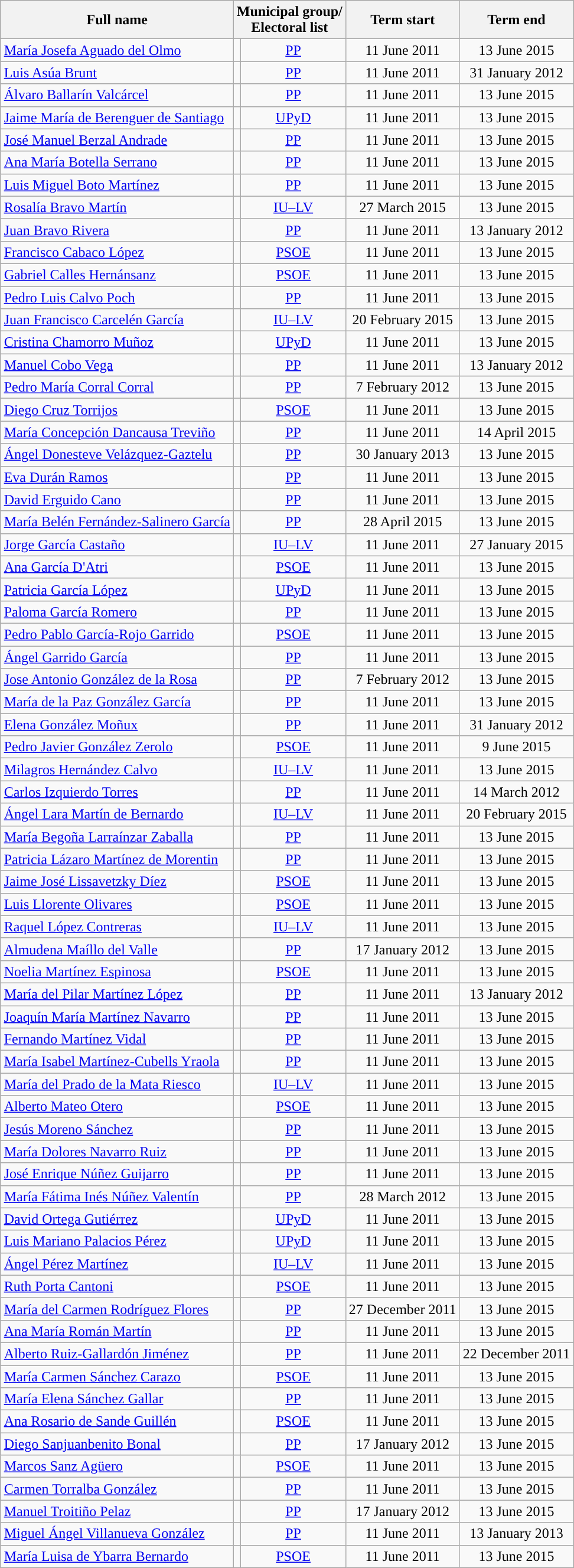<table class="wikitable sortable" style="margin:1em auto; text-align:left; line-height:18px;">
<tr>
<th>Full name</th>
<th colspan=2>Municipal group/<br>Electoral list</th>
<th>Term start</th>
<th>Term end</th>
</tr>
<tr>
<td><a href='#'>María Josefa Aguado del Olmo</a></td>
<td width="1"></td>
<td align="center"><a href='#'>PP</a></td>
<td align="center">11 June 2011</td>
<td align="center">13 June 2015</td>
</tr>
<tr>
<td><a href='#'>Luis Asúa Brunt</a></td>
<td></td>
<td align="center"><a href='#'>PP</a></td>
<td align="center">11 June 2011</td>
<td align="center">31 January 2012</td>
</tr>
<tr>
<td><a href='#'>Álvaro Ballarín Valcárcel</a></td>
<td></td>
<td align="center"><a href='#'>PP</a></td>
<td align="center">11 June 2011</td>
<td align="center">13 June 2015</td>
</tr>
<tr>
<td><a href='#'>Jaime María de Berenguer de Santiago</a></td>
<td></td>
<td align="center"><a href='#'>UPyD</a></td>
<td align="center">11 June 2011</td>
<td align="center">13 June 2015</td>
</tr>
<tr>
<td><a href='#'>José Manuel Berzal Andrade</a></td>
<td></td>
<td align="center"><a href='#'>PP</a></td>
<td align="center">11 June 2011</td>
<td align="center">13 June 2015</td>
</tr>
<tr>
<td><a href='#'>Ana María Botella Serrano</a></td>
<td></td>
<td align="center"><a href='#'>PP</a></td>
<td align="center">11 June 2011</td>
<td align="center">13 June 2015</td>
</tr>
<tr>
<td><a href='#'>Luis Miguel Boto Martínez</a></td>
<td></td>
<td align="center"><a href='#'>PP</a></td>
<td align="center">11 June 2011</td>
<td align="center">13 June 2015</td>
</tr>
<tr>
<td><a href='#'>Rosalía Bravo Martín</a></td>
<td></td>
<td align="center"><a href='#'>IU–LV</a></td>
<td align="center">27 March 2015</td>
<td align="center">13 June 2015</td>
</tr>
<tr>
<td><a href='#'>Juan Bravo Rivera</a></td>
<td></td>
<td align="center"><a href='#'>PP</a></td>
<td align="center">11 June 2011</td>
<td align="center">13 January 2012</td>
</tr>
<tr>
<td><a href='#'>Francisco Cabaco López</a></td>
<td></td>
<td align="center"><a href='#'>PSOE</a></td>
<td align="center">11 June 2011</td>
<td align="center">13 June 2015</td>
</tr>
<tr>
<td><a href='#'>Gabriel Calles Hernánsanz</a></td>
<td></td>
<td align="center"><a href='#'>PSOE</a></td>
<td align="center">11 June 2011</td>
<td align="center">13 June 2015</td>
</tr>
<tr>
<td><a href='#'>Pedro Luis Calvo Poch</a></td>
<td></td>
<td align="center"><a href='#'>PP</a></td>
<td align="center">11 June 2011</td>
<td align="center">13 June 2015</td>
</tr>
<tr>
<td><a href='#'>Juan Francisco Carcelén García</a></td>
<td></td>
<td align="center"><a href='#'>IU–LV</a></td>
<td align="center">20 February 2015</td>
<td align="center">13 June 2015</td>
</tr>
<tr>
<td><a href='#'>Cristina Chamorro Muñoz</a></td>
<td></td>
<td align="center"><a href='#'>UPyD</a></td>
<td align="center">11 June 2011</td>
<td align="center">13 June 2015</td>
</tr>
<tr>
<td><a href='#'>Manuel Cobo Vega</a></td>
<td></td>
<td align="center"><a href='#'>PP</a></td>
<td align="center">11 June 2011</td>
<td align="center">13 January 2012</td>
</tr>
<tr>
<td><a href='#'>Pedro María Corral Corral</a></td>
<td></td>
<td align="center"><a href='#'>PP</a></td>
<td align="center">7 February 2012</td>
<td align="center">13 June 2015</td>
</tr>
<tr>
<td><a href='#'>Diego Cruz Torrijos</a></td>
<td></td>
<td align="center"><a href='#'>PSOE</a></td>
<td align="center">11 June 2011</td>
<td align="center">13 June 2015</td>
</tr>
<tr>
<td><a href='#'>María Concepción Dancausa Treviño</a></td>
<td></td>
<td align="center"><a href='#'>PP</a></td>
<td align="center">11 June 2011</td>
<td align="center">14 April 2015</td>
</tr>
<tr>
<td><a href='#'>Ángel Donesteve Velázquez-Gaztelu</a></td>
<td></td>
<td align="center"><a href='#'>PP</a></td>
<td align="center">30 January 2013</td>
<td align="center">13 June 2015</td>
</tr>
<tr>
<td><a href='#'>Eva Durán Ramos</a></td>
<td></td>
<td align="center"><a href='#'>PP</a></td>
<td align="center">11 June 2011</td>
<td align="center">13 June 2015</td>
</tr>
<tr>
<td><a href='#'>David Erguido Cano</a></td>
<td></td>
<td align="center"><a href='#'>PP</a></td>
<td align="center">11 June 2011</td>
<td align="center">13 June 2015</td>
</tr>
<tr>
<td><a href='#'>María Belén Fernández-Salinero García</a></td>
<td></td>
<td align="center"><a href='#'>PP</a></td>
<td align="center">28 April 2015</td>
<td align="center">13 June 2015</td>
</tr>
<tr>
<td><a href='#'>Jorge García Castaño</a></td>
<td></td>
<td align="center"><a href='#'>IU–LV</a></td>
<td align="center">11 June 2011</td>
<td align="center">27 January 2015</td>
</tr>
<tr>
<td><a href='#'>Ana García D'Atri</a></td>
<td></td>
<td align="center"><a href='#'>PSOE</a></td>
<td align="center">11 June 2011</td>
<td align="center">13 June 2015</td>
</tr>
<tr>
<td><a href='#'>Patricia García López</a></td>
<td></td>
<td align="center"><a href='#'>UPyD</a></td>
<td align="center">11 June 2011</td>
<td align="center">13 June 2015</td>
</tr>
<tr>
<td><a href='#'>Paloma García Romero</a></td>
<td></td>
<td align="center"><a href='#'>PP</a></td>
<td align="center">11 June 2011</td>
<td align="center">13 June 2015</td>
</tr>
<tr>
<td><a href='#'>Pedro Pablo García-Rojo Garrido</a></td>
<td></td>
<td align="center"><a href='#'>PSOE</a></td>
<td align="center">11 June 2011</td>
<td align="center">13 June 2015</td>
</tr>
<tr>
<td><a href='#'>Ángel Garrido García</a></td>
<td></td>
<td align="center"><a href='#'>PP</a></td>
<td align="center">11 June 2011</td>
<td align="center">13 June 2015</td>
</tr>
<tr>
<td><a href='#'>Jose Antonio González de la Rosa</a></td>
<td></td>
<td align="center"><a href='#'>PP</a></td>
<td align="center">7 February 2012</td>
<td align="center">13 June 2015</td>
</tr>
<tr>
<td><a href='#'>María de la Paz González García</a></td>
<td></td>
<td align="center"><a href='#'>PP</a></td>
<td align="center">11 June 2011</td>
<td align="center">13 June 2015</td>
</tr>
<tr>
<td><a href='#'>Elena González Moñux</a></td>
<td></td>
<td align="center"><a href='#'>PP</a></td>
<td align="center">11 June 2011</td>
<td align="center">31 January 2012</td>
</tr>
<tr>
<td><a href='#'>Pedro Javier González Zerolo</a></td>
<td></td>
<td align="center"><a href='#'>PSOE</a></td>
<td align="center">11 June 2011</td>
<td align="center">9 June 2015</td>
</tr>
<tr>
<td><a href='#'>Milagros Hernández Calvo</a></td>
<td></td>
<td align="center"><a href='#'>IU–LV</a></td>
<td align="center">11 June 2011</td>
<td align="center">13 June 2015</td>
</tr>
<tr>
<td><a href='#'>Carlos Izquierdo Torres</a></td>
<td></td>
<td align="center"><a href='#'>PP</a></td>
<td align="center">11 June 2011</td>
<td align="center">14 March 2012</td>
</tr>
<tr>
<td><a href='#'>Ángel Lara Martín de Bernardo</a></td>
<td></td>
<td align="center"><a href='#'>IU–LV</a></td>
<td align="center">11 June 2011</td>
<td align="center">20 February 2015</td>
</tr>
<tr>
<td><a href='#'>María Begoña Larraínzar Zaballa</a></td>
<td></td>
<td align="center"><a href='#'>PP</a></td>
<td align="center">11 June 2011</td>
<td align="center">13 June 2015</td>
</tr>
<tr>
<td><a href='#'>Patricia Lázaro Martínez de Morentin</a></td>
<td></td>
<td align="center"><a href='#'>PP</a></td>
<td align="center">11 June 2011</td>
<td align="center">13 June 2015</td>
</tr>
<tr>
<td><a href='#'>Jaime José Lissavetzky Díez</a></td>
<td></td>
<td align="center"><a href='#'>PSOE</a></td>
<td align="center">11 June 2011</td>
<td align="center">13 June 2015</td>
</tr>
<tr>
<td><a href='#'>Luis Llorente Olivares</a></td>
<td></td>
<td align="center"><a href='#'>PSOE</a></td>
<td align="center">11 June 2011</td>
<td align="center">13 June 2015</td>
</tr>
<tr>
<td><a href='#'>Raquel López Contreras</a></td>
<td></td>
<td align="center"><a href='#'>IU–LV</a></td>
<td align="center">11 June 2011</td>
<td align="center">13 June 2015</td>
</tr>
<tr>
<td><a href='#'>Almudena Maíllo del Valle</a></td>
<td></td>
<td align="center"><a href='#'>PP</a></td>
<td align="center">17 January 2012</td>
<td align="center">13 June 2015</td>
</tr>
<tr>
<td><a href='#'>Noelia Martínez Espinosa</a></td>
<td></td>
<td align="center"><a href='#'>PSOE</a></td>
<td align="center">11 June 2011</td>
<td align="center">13 June 2015</td>
</tr>
<tr>
<td><a href='#'>María del Pilar Martínez López</a></td>
<td></td>
<td align="center"><a href='#'>PP</a></td>
<td align="center">11 June 2011</td>
<td align="center">13 January 2012</td>
</tr>
<tr>
<td><a href='#'>Joaquín María Martínez Navarro</a></td>
<td></td>
<td align="center"><a href='#'>PP</a></td>
<td align="center">11 June 2011</td>
<td align="center">13 June 2015</td>
</tr>
<tr>
<td><a href='#'>Fernando Martínez Vidal</a></td>
<td></td>
<td align="center"><a href='#'>PP</a></td>
<td align="center">11 June 2011</td>
<td align="center">13 June 2015</td>
</tr>
<tr>
<td><a href='#'>María Isabel Martínez-Cubells Yraola</a></td>
<td></td>
<td align="center"><a href='#'>PP</a></td>
<td align="center">11 June 2011</td>
<td align="center">13 June 2015</td>
</tr>
<tr>
<td><a href='#'>María del Prado de la Mata Riesco</a></td>
<td></td>
<td align="center"><a href='#'>IU–LV</a></td>
<td align="center">11 June 2011</td>
<td align="center">13 June 2015</td>
</tr>
<tr>
<td><a href='#'>Alberto Mateo Otero</a></td>
<td></td>
<td align="center"><a href='#'>PSOE</a></td>
<td align="center">11 June 2011</td>
<td align="center">13 June 2015</td>
</tr>
<tr>
<td><a href='#'>Jesús Moreno Sánchez</a></td>
<td></td>
<td align="center"><a href='#'>PP</a></td>
<td align="center">11 June 2011</td>
<td align="center">13 June 2015</td>
</tr>
<tr>
<td><a href='#'>María Dolores Navarro Ruiz</a></td>
<td></td>
<td align="center"><a href='#'>PP</a></td>
<td align="center">11 June 2011</td>
<td align="center">13 June 2015</td>
</tr>
<tr>
<td><a href='#'>José Enrique Núñez Guijarro</a></td>
<td></td>
<td align="center"><a href='#'>PP</a></td>
<td align="center">11 June 2011</td>
<td align="center">13 June 2015</td>
</tr>
<tr>
<td><a href='#'>María Fátima Inés Núñez Valentín</a></td>
<td></td>
<td align="center"><a href='#'>PP</a></td>
<td align="center">28 March 2012</td>
<td align="center">13 June 2015</td>
</tr>
<tr>
<td><a href='#'>David Ortega Gutiérrez</a></td>
<td></td>
<td align="center"><a href='#'>UPyD</a></td>
<td align="center">11 June 2011</td>
<td align="center">13 June 2015</td>
</tr>
<tr>
<td><a href='#'>Luis Mariano Palacios Pérez</a></td>
<td></td>
<td align="center"><a href='#'>UPyD</a></td>
<td align="center">11 June 2011</td>
<td align="center">13 June 2015</td>
</tr>
<tr>
<td><a href='#'>Ángel Pérez Martínez</a></td>
<td></td>
<td align="center"><a href='#'>IU–LV</a></td>
<td align="center">11 June 2011</td>
<td align="center">13 June 2015</td>
</tr>
<tr>
<td><a href='#'>Ruth Porta Cantoni</a></td>
<td></td>
<td align="center"><a href='#'>PSOE</a></td>
<td align="center">11 June 2011</td>
<td align="center">13 June 2015</td>
</tr>
<tr>
<td><a href='#'>María del Carmen Rodríguez Flores</a></td>
<td></td>
<td align="center"><a href='#'>PP</a></td>
<td align="center">27 December 2011</td>
<td align="center">13 June 2015</td>
</tr>
<tr>
<td><a href='#'>Ana María Román Martín</a></td>
<td></td>
<td align="center"><a href='#'>PP</a></td>
<td align="center">11 June 2011</td>
<td align="center">13 June 2015</td>
</tr>
<tr>
<td><a href='#'>Alberto Ruiz-Gallardón Jiménez</a></td>
<td></td>
<td align="center"><a href='#'>PP</a></td>
<td align="center">11 June 2011</td>
<td align="center">22 December 2011</td>
</tr>
<tr>
<td><a href='#'>María Carmen Sánchez Carazo</a></td>
<td></td>
<td align="center"><a href='#'>PSOE</a></td>
<td align="center">11 June 2011</td>
<td align="center">13 June 2015</td>
</tr>
<tr>
<td><a href='#'>María Elena Sánchez Gallar</a></td>
<td></td>
<td align="center"><a href='#'>PP</a></td>
<td align="center">11 June 2011</td>
<td align="center">13 June 2015</td>
</tr>
<tr>
<td><a href='#'>Ana Rosario de Sande Guillén</a></td>
<td></td>
<td align="center"><a href='#'>PSOE</a></td>
<td align="center">11 June 2011</td>
<td align="center">13 June 2015</td>
</tr>
<tr>
<td><a href='#'>Diego Sanjuanbenito Bonal</a></td>
<td></td>
<td align="center"><a href='#'>PP</a></td>
<td align="center">17 January 2012</td>
<td align="center">13 June 2015</td>
</tr>
<tr>
<td><a href='#'>Marcos Sanz Agüero</a></td>
<td></td>
<td align="center"><a href='#'>PSOE</a></td>
<td align="center">11 June 2011</td>
<td align="center">13 June 2015</td>
</tr>
<tr>
<td><a href='#'>Carmen Torralba González</a></td>
<td></td>
<td align="center"><a href='#'>PP</a></td>
<td align="center">11 June 2011</td>
<td align="center">13 June 2015</td>
</tr>
<tr>
<td><a href='#'>Manuel Troitiño Pelaz</a></td>
<td></td>
<td align="center"><a href='#'>PP</a></td>
<td align="center">17 January 2012</td>
<td align="center">13 June 2015</td>
</tr>
<tr>
<td><a href='#'>Miguel Ángel Villanueva González</a></td>
<td></td>
<td align="center"><a href='#'>PP</a></td>
<td align="center">11 June 2011</td>
<td align="center">13 January 2013</td>
</tr>
<tr>
<td><a href='#'>María Luisa de Ybarra Bernardo</a></td>
<td></td>
<td align="center"><a href='#'>PSOE</a></td>
<td align="center">11 June 2011</td>
<td align="center">13 June 2015</td>
</tr>
</table>
